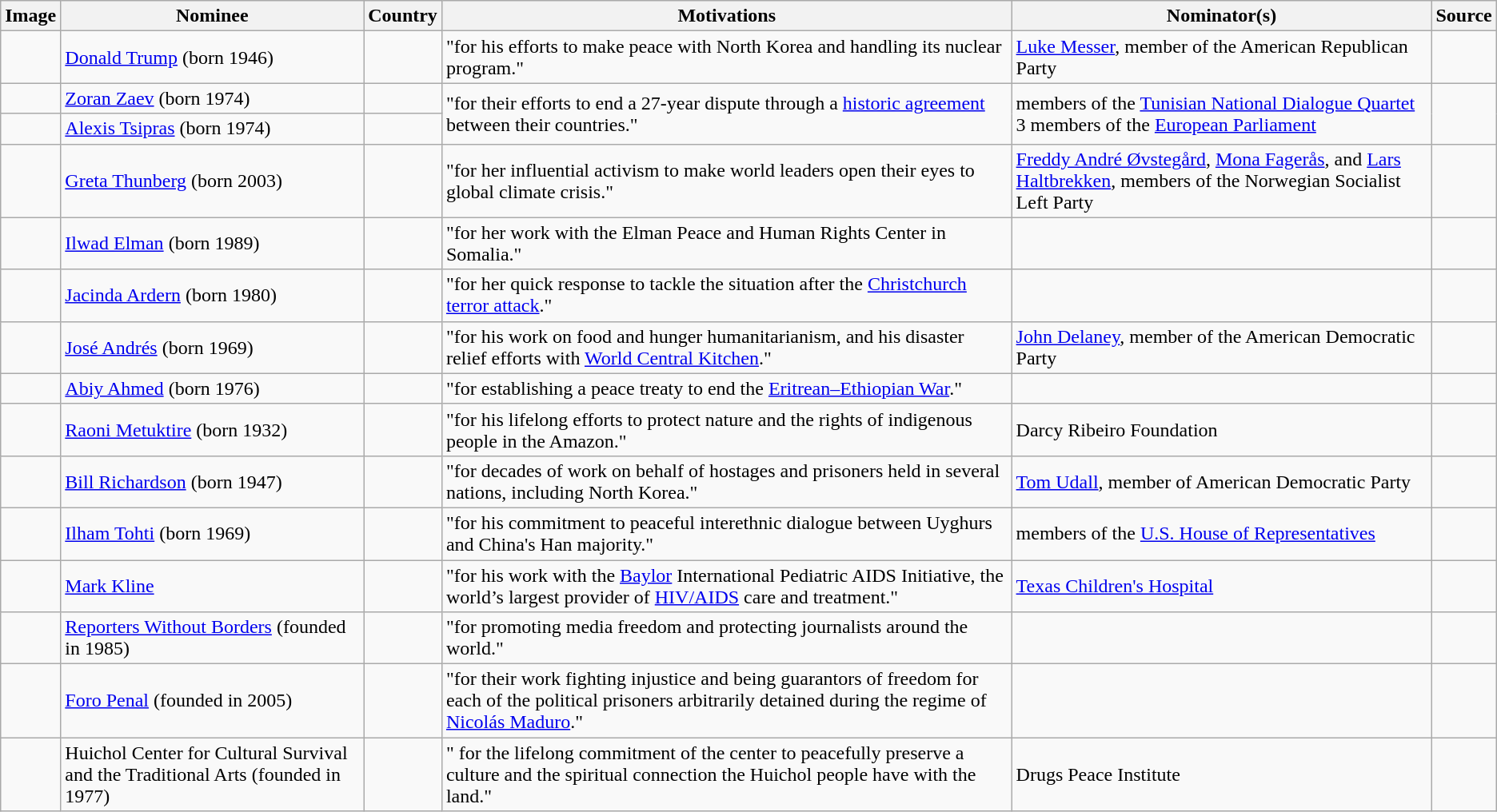<table class="wikitable">
<tr>
<th scope=col>Image</th>
<th scope=col>Nominee</th>
<th scope=col>Country</th>
<th scope=col>Motivations</th>
<th scope=col>Nominator(s)</th>
<th scope=col>Source</th>
</tr>
<tr>
<td></td>
<td><a href='#'>Donald Trump</a> (born 1946)</td>
<td></td>
<td>"for his efforts to make peace with North Korea and handling its nuclear program."</td>
<td><a href='#'>Luke Messer</a>, member of the American Republican Party</td>
<td></td>
</tr>
<tr>
<td></td>
<td><a href='#'>Zoran Zaev</a> (born 1974)</td>
<td></td>
<td rowspan=2>"for their efforts to end a 27-year dispute through a <a href='#'>historic agreement</a> between their countries."</td>
<td rowspan=2>members of the <a href='#'>Tunisian National Dialogue Quartet</a><br>3 members of the <a href='#'>European Parliament</a></td>
<td rowspan=2></td>
</tr>
<tr>
<td></td>
<td><a href='#'>Alexis Tsipras</a> (born 1974)</td>
<td></td>
</tr>
<tr>
<td></td>
<td><a href='#'>Greta Thunberg</a> (born 2003)</td>
<td></td>
<td>"for her influential activism to make world leaders open their eyes to global climate crisis."</td>
<td><a href='#'>Freddy André Øvstegård</a>, <a href='#'>Mona Fagerås</a>, and <a href='#'>Lars Haltbrekken</a>, members of the Norwegian Socialist Left Party</td>
<td></td>
</tr>
<tr>
<td></td>
<td><a href='#'>Ilwad Elman</a> (born 1989)</td>
<td><br></td>
<td>"for her work with the Elman Peace and Human Rights Center in Somalia."</td>
<td></td>
<td></td>
</tr>
<tr>
<td></td>
<td><a href='#'>Jacinda Ardern</a> (born 1980)</td>
<td></td>
<td>"for her quick response to tackle the situation after the <a href='#'>Christchurch terror attack</a>."</td>
<td></td>
<td></td>
</tr>
<tr>
<td></td>
<td><a href='#'>José Andrés</a> (born 1969)</td>
<td><br></td>
<td>"for his work on food and hunger humanitarianism, and his disaster relief efforts with <a href='#'>World Central Kitchen</a>."</td>
<td><a href='#'>John Delaney</a>, member of the American Democratic Party</td>
<td></td>
</tr>
<tr>
<td></td>
<td><a href='#'>Abiy Ahmed</a> (born 1976)</td>
<td></td>
<td>"for establishing a peace treaty to end the <a href='#'>Eritrean–Ethiopian War</a>."</td>
<td></td>
<td></td>
</tr>
<tr>
<td></td>
<td><a href='#'>Raoni Metuktire</a> (born 1932)</td>
<td></td>
<td>"for his lifelong efforts to protect nature and the rights of indigenous people in the Amazon."</td>
<td>Darcy Ribeiro Foundation</td>
<td></td>
</tr>
<tr>
<td></td>
<td><a href='#'>Bill Richardson</a> (born 1947)</td>
<td></td>
<td>"for decades of work on behalf of hostages and prisoners held in several nations, including North Korea."</td>
<td><a href='#'>Tom Udall</a>, member of American Democratic Party</td>
<td></td>
</tr>
<tr>
<td></td>
<td><a href='#'>Ilham Tohti</a> (born 1969)</td>
<td></td>
<td>"for his commitment to peaceful interethnic dialogue between Uyghurs and China's Han majority."</td>
<td>members of the <a href='#'>U.S. House of Representatives</a></td>
<td></td>
</tr>
<tr>
<td></td>
<td><a href='#'>Mark Kline</a></td>
<td></td>
<td>"for his work with the <a href='#'>Baylor</a> International Pediatric AIDS Initiative, the world’s largest provider of <a href='#'>HIV/AIDS</a> care and treatment."</td>
<td><a href='#'>Texas Children's Hospital</a></td>
<td></td>
</tr>
<tr>
<td></td>
<td><a href='#'>Reporters Without Borders</a> (founded in 1985)</td>
<td></td>
<td>"for promoting media freedom and protecting journalists around the world."</td>
<td></td>
<td></td>
</tr>
<tr>
<td></td>
<td><a href='#'>Foro Penal</a> (founded in 2005)</td>
<td></td>
<td>"for their work fighting injustice and being guarantors of freedom for each of the political prisoners arbitrarily detained during the regime of <a href='#'>Nicolás Maduro</a>."</td>
<td></td>
<td></td>
</tr>
<tr>
<td></td>
<td>Huichol Center for Cultural Survival and the Traditional Arts (founded in 1977)</td>
<td></td>
<td>" for the lifelong commitment of the center to peacefully preserve a culture and the spiritual connection the Huichol people have with the land."</td>
<td>Drugs Peace Institute</td>
<td></td>
</tr>
</table>
